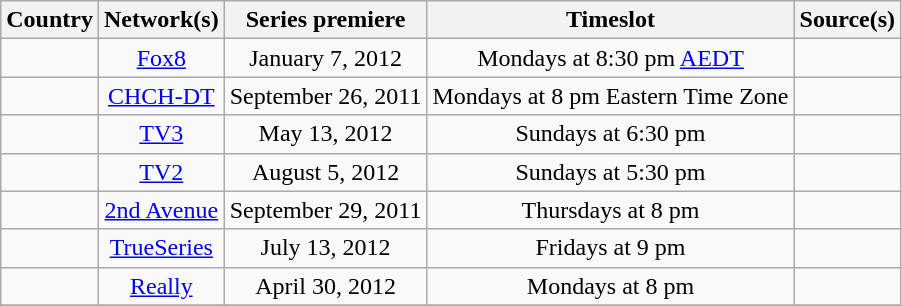<table class="sortable wikitable plainrowheaders" style="text-align: center;">
<tr>
<th scope="col">Country</th>
<th scope="col">Network(s)</th>
<th scope="col">Series premiere</th>
<th scope="col">Timeslot</th>
<th scope="col">Source(s)</th>
</tr>
<tr>
<td scope="row" align="left"></td>
<td><a href='#'>Fox8</a></td>
<td>January 7, 2012</td>
<td>Mondays at 8:30 pm <a href='#'>AEDT</a></td>
<td></td>
</tr>
<tr>
<td scope="row" align="left"></td>
<td><a href='#'>CHCH-DT</a></td>
<td>September 26, 2011</td>
<td>Mondays at 8 pm Eastern Time Zone</td>
<td></td>
</tr>
<tr>
<td scope="row" align="left"></td>
<td><a href='#'>TV3</a></td>
<td>May 13, 2012</td>
<td>Sundays at 6:30 pm</td>
<td></td>
</tr>
<tr>
<td scope="row" align="left"></td>
<td><a href='#'>TV2</a></td>
<td>August 5, 2012</td>
<td>Sundays at 5:30 pm</td>
<td></td>
</tr>
<tr>
<td scope="row" align="left"></td>
<td><a href='#'>2nd Avenue</a></td>
<td>September 29, 2011</td>
<td>Thursdays at 8 pm</td>
<td></td>
</tr>
<tr>
<td scope="row" align="left"></td>
<td><a href='#'>TrueSeries</a></td>
<td>July 13, 2012</td>
<td>Fridays at 9 pm</td>
<td></td>
</tr>
<tr>
<td scope="row" align="left"></td>
<td><a href='#'>Really</a></td>
<td>April 30, 2012</td>
<td>Mondays at 8 pm</td>
<td></td>
</tr>
<tr>
</tr>
</table>
